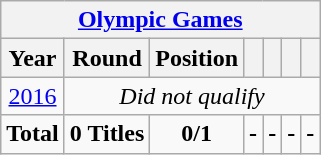<table class="wikitable" style="text-align: center;">
<tr>
<th colspan=10><a href='#'>Olympic Games</a></th>
</tr>
<tr>
<th>Year</th>
<th>Round</th>
<th>Position</th>
<th></th>
<th></th>
<th></th>
<th></th>
</tr>
<tr>
<td> <a href='#'>2016</a></td>
<td colspan="6" rowspan=1><em>Did not qualify</em></td>
</tr>
<tr>
<td colspan=1><strong>Total</strong></td>
<td><strong>0 Titles</strong></td>
<td><strong>0/1</strong></td>
<td><strong>-</strong></td>
<td><strong>-</strong></td>
<td><strong>-</strong></td>
<td><strong>-</strong></td>
</tr>
</table>
